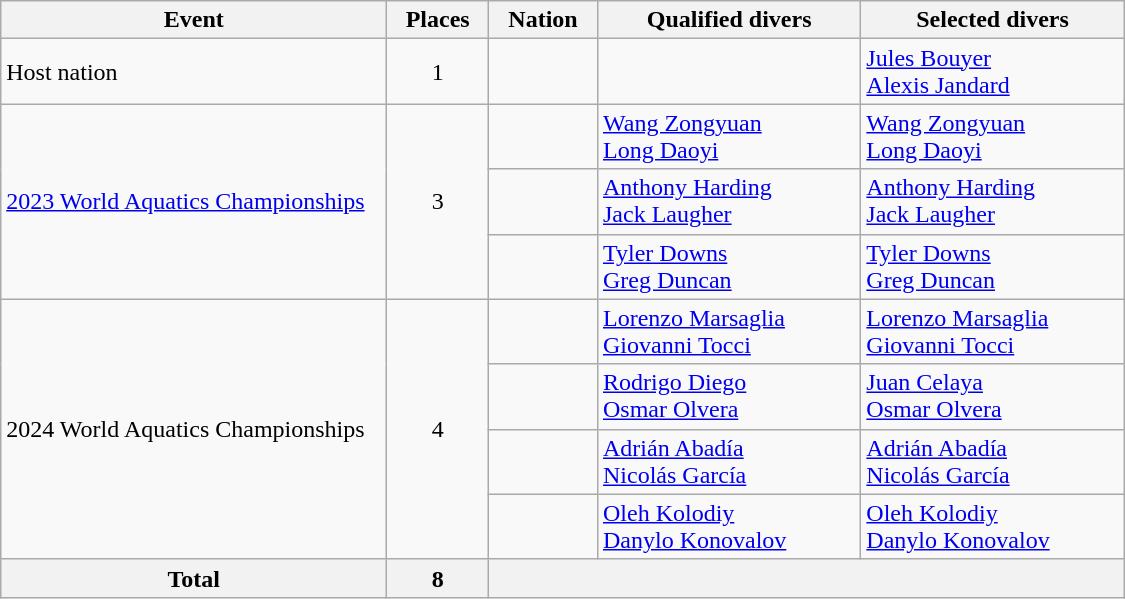<table class="wikitable" width=750>
<tr>
<th width=250>Event</th>
<th>Places</th>
<th>Nation</th>
<th>Qualified divers</th>
<th>Selected divers</th>
</tr>
<tr>
<td>Host nation</td>
<td align=center>1</td>
<td></td>
<td></td>
<td><a href='#'>Jules Bouyer</a><br><a href='#'>Alexis Jandard</a></td>
</tr>
<tr>
<td rowspan=3><a href='#'>2023 World Aquatics Championships</a></td>
<td rowspan=3 align=center>3</td>
<td></td>
<td><a href='#'>Wang Zongyuan</a><br><a href='#'>Long Daoyi</a></td>
<td><a href='#'>Wang Zongyuan</a><br><a href='#'>Long Daoyi</a></td>
</tr>
<tr>
<td></td>
<td><a href='#'>Anthony Harding</a><br><a href='#'>Jack Laugher</a></td>
<td><a href='#'>Anthony Harding</a><br><a href='#'>Jack Laugher</a></td>
</tr>
<tr>
<td></td>
<td><a href='#'>Tyler Downs</a><br><a href='#'>Greg Duncan</a></td>
<td><a href='#'>Tyler Downs</a><br><a href='#'>Greg Duncan</a></td>
</tr>
<tr>
<td rowspan=4>2024 World Aquatics Championships</td>
<td rowspan=4 align=center>4</td>
<td></td>
<td><a href='#'>Lorenzo Marsaglia</a><br><a href='#'>Giovanni Tocci</a></td>
<td><a href='#'>Lorenzo Marsaglia</a><br><a href='#'>Giovanni Tocci</a></td>
</tr>
<tr>
<td></td>
<td><a href='#'>Rodrigo Diego</a><br><a href='#'>Osmar Olvera</a></td>
<td><a href='#'>Juan Celaya</a><br><a href='#'>Osmar Olvera</a></td>
</tr>
<tr>
<td></td>
<td><a href='#'>Adrián Abadía</a><br><a href='#'>Nicolás García</a></td>
<td><a href='#'>Adrián Abadía</a><br><a href='#'>Nicolás García</a></td>
</tr>
<tr>
<td></td>
<td><a href='#'>Oleh Kolodiy</a><br><a href='#'>Danylo Konovalov</a></td>
<td><a href='#'>Oleh Kolodiy</a><br><a href='#'>Danylo Konovalov</a></td>
</tr>
<tr>
<th>Total</th>
<th>8</th>
<th colspan=3></th>
</tr>
</table>
